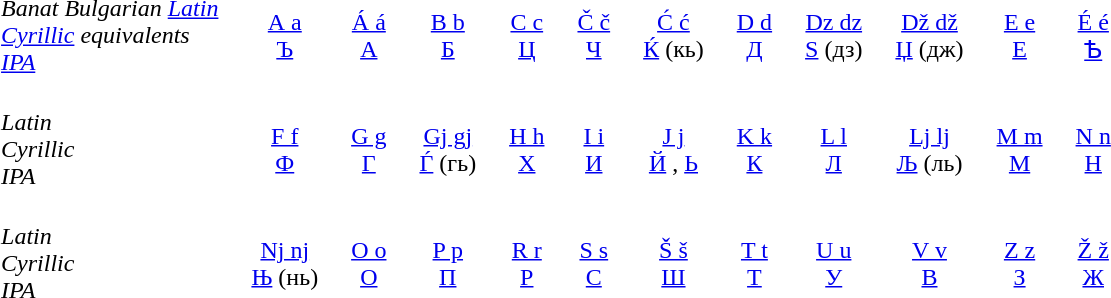<table align=center cellpadding=10 style="text-align:center;">
<tr>
<td align="left"><em>Banat Bulgarian <a href='#'>Latin</a></em><br><em><a href='#'>Cyrillic</a> equivalents</em><br><em><a href='#'>IPA</a></em></td>
<td><a href='#'>А а</a><br><a href='#'>Ъ</a><br></td>
<td><a href='#'>Á á</a><br><a href='#'>А</a><br></td>
<td><a href='#'>B b</a><br><a href='#'>Б</a><br></td>
<td><a href='#'>C c</a><br><a href='#'>Ц</a><br></td>
<td><a href='#'>Č č</a><br><a href='#'>Ч</a><br></td>
<td><a href='#'>Ć ć</a><br><a href='#'>Ќ</a> (кь)<br></td>
<td><a href='#'>D d</a><br><a href='#'>Д</a><br></td>
<td><a href='#'>Dz dz</a><br><a href='#'>Ѕ</a> (дз)<br></td>
<td><a href='#'>Dž dž</a><br><a href='#'>Џ</a> (дж)<br></td>
<td><a href='#'>E e</a><br><a href='#'>Е</a><br></td>
<td><a href='#'>É é</a><br><a href='#'>Ѣ</a><br></td>
</tr>
<tr>
<td align="left"><em>Latin</em><br><em>Cyrillic</em><br><em>IPA</em></td>
<td><a href='#'>F f</a><br><a href='#'>Ф</a><br></td>
<td><a href='#'>G g</a><br><a href='#'>Г</a><br></td>
<td><a href='#'>Gj gj</a><br><a href='#'>Ѓ</a> (гь)<br></td>
<td><a href='#'>H h</a><br><a href='#'>Х</a><br></td>
<td><a href='#'>I i</a><br><a href='#'>И</a><br></td>
<td><a href='#'>J j</a><br><a href='#'>Й</a> , <a href='#'>Ь</a><br></td>
<td><a href='#'>K k</a><br><a href='#'>К</a><br></td>
<td><a href='#'>L l</a><br><a href='#'>Л</a><br></td>
<td><a href='#'>Lj lj</a><br><a href='#'>Љ</a> (ль)<br></td>
<td><a href='#'>M m</a><br><a href='#'>М</a><br></td>
<td><a href='#'>N n</a><br><a href='#'>Н</a><br></td>
</tr>
<tr>
<td align="left"><em>Latin</em><br><em>Cyrillic</em><br><em>IPA</em></td>
<td><a href='#'>Nj nj</a><br><a href='#'>Њ</a> (нь)<br></td>
<td><a href='#'>O o</a><br><a href='#'>О</a><br></td>
<td><a href='#'>P p</a><br><a href='#'>П</a><br></td>
<td><a href='#'>R r</a><br><a href='#'>Р</a><br></td>
<td><a href='#'>S s</a><br><a href='#'>С</a><br></td>
<td><a href='#'>Š š</a><br><a href='#'>Ш</a><br></td>
<td><a href='#'>T t</a><br><a href='#'>Т</a><br></td>
<td><a href='#'>U u</a><br><a href='#'>У</a><br></td>
<td><a href='#'>V v</a><br><a href='#'>В</a><br></td>
<td><a href='#'>Z z</a><br><a href='#'>З</a><br></td>
<td><a href='#'>Ž ž</a><br><a href='#'>Ж</a><br></td>
</tr>
</table>
